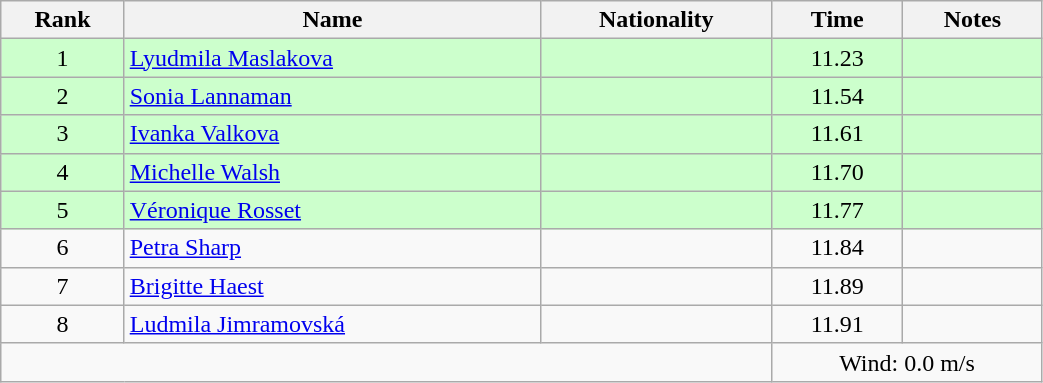<table class="wikitable sortable" style="text-align:center;width: 55%">
<tr>
<th>Rank</th>
<th>Name</th>
<th>Nationality</th>
<th>Time</th>
<th>Notes</th>
</tr>
<tr bgcolor=ccffcc>
<td>1</td>
<td align=left><a href='#'>Lyudmila Maslakova</a></td>
<td align=left></td>
<td>11.23</td>
<td></td>
</tr>
<tr bgcolor=ccffcc>
<td>2</td>
<td align=left><a href='#'>Sonia Lannaman</a></td>
<td align=left></td>
<td>11.54</td>
<td></td>
</tr>
<tr bgcolor=ccffcc>
<td>3</td>
<td align=left><a href='#'>Ivanka Valkova</a></td>
<td align=left></td>
<td>11.61</td>
<td></td>
</tr>
<tr bgcolor=ccffcc>
<td>4</td>
<td align=left><a href='#'>Michelle Walsh</a></td>
<td align=left></td>
<td>11.70</td>
<td></td>
</tr>
<tr bgcolor=ccffcc>
<td>5</td>
<td align=left><a href='#'>Véronique Rosset</a></td>
<td align=left></td>
<td>11.77</td>
<td></td>
</tr>
<tr>
<td>6</td>
<td align=left><a href='#'>Petra Sharp</a></td>
<td align=left></td>
<td>11.84</td>
<td></td>
</tr>
<tr>
<td>7</td>
<td align=left><a href='#'>Brigitte Haest</a></td>
<td align=left></td>
<td>11.89</td>
<td></td>
</tr>
<tr>
<td>8</td>
<td align=left><a href='#'>Ludmila Jimramovská</a></td>
<td align=left></td>
<td>11.91</td>
<td></td>
</tr>
<tr>
<td colspan="3"></td>
<td colspan="2">Wind: 0.0 m/s</td>
</tr>
</table>
